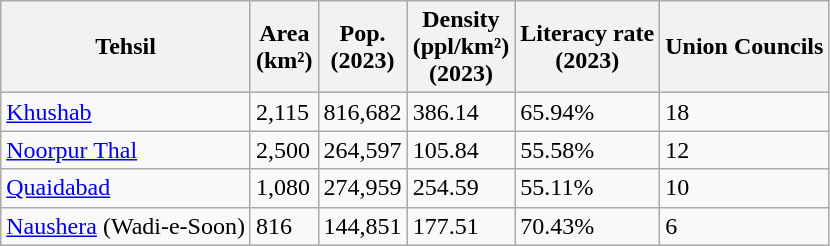<table class="wikitable sortable static-row-numbers static-row-header-hash">
<tr>
<th>Tehsil</th>
<th>Area<br>(km²)</th>
<th>Pop.<br>(2023)</th>
<th>Density<br>(ppl/km²)<br>(2023)</th>
<th>Literacy rate<br>(2023)</th>
<th>Union Councils</th>
</tr>
<tr>
<td><a href='#'>Khushab</a></td>
<td>2,115</td>
<td>816,682</td>
<td>386.14</td>
<td>65.94%</td>
<td>18</td>
</tr>
<tr>
<td><a href='#'>Noorpur Thal</a></td>
<td>2,500</td>
<td>264,597</td>
<td>105.84</td>
<td>55.58%</td>
<td>12</td>
</tr>
<tr>
<td><a href='#'>Quaidabad</a></td>
<td>1,080</td>
<td>274,959</td>
<td>254.59</td>
<td>55.11%</td>
<td>10</td>
</tr>
<tr>
<td><a href='#'>Naushera</a> (Wadi-e-Soon)</td>
<td>816</td>
<td>144,851</td>
<td>177.51</td>
<td>70.43%</td>
<td>6</td>
</tr>
</table>
